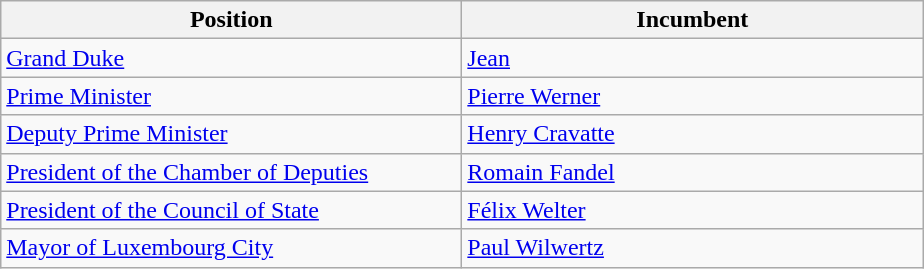<table class="wikitable">
<tr>
<th width="300">Position</th>
<th width="300">Incumbent</th>
</tr>
<tr>
<td><a href='#'>Grand Duke</a></td>
<td><a href='#'>Jean</a></td>
</tr>
<tr>
<td><a href='#'>Prime Minister</a></td>
<td><a href='#'>Pierre Werner</a></td>
</tr>
<tr>
<td><a href='#'>Deputy Prime Minister</a></td>
<td><a href='#'>Henry Cravatte</a></td>
</tr>
<tr>
<td><a href='#'>President of the Chamber of Deputies</a></td>
<td><a href='#'>Romain Fandel</a></td>
</tr>
<tr>
<td><a href='#'>President of the Council of State</a></td>
<td><a href='#'>Félix Welter</a></td>
</tr>
<tr>
<td><a href='#'>Mayor of Luxembourg City</a></td>
<td><a href='#'>Paul Wilwertz</a></td>
</tr>
</table>
